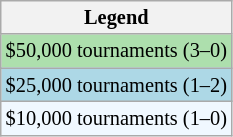<table class="wikitable" style="font-size:85%">
<tr>
<th>Legend</th>
</tr>
<tr style="background:#addfad;">
<td>$50,000 tournaments (3–0)</td>
</tr>
<tr style="background:lightblue;">
<td>$25,000 tournaments (1–2)</td>
</tr>
<tr style="background:#f0f8ff;">
<td>$10,000 tournaments (1–0)</td>
</tr>
</table>
